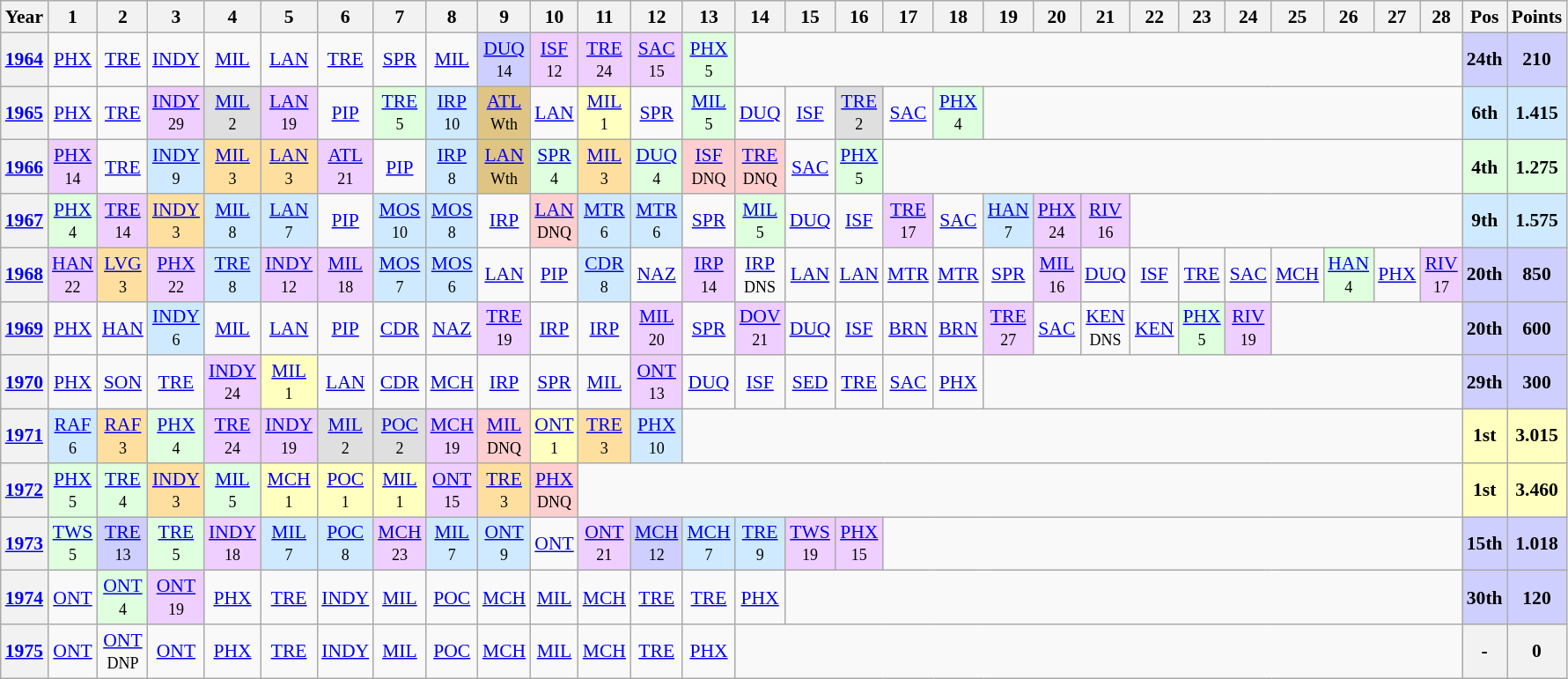<table class="wikitable" style="text-align:center; font-size:90%">
<tr>
<th>Year</th>
<th>1</th>
<th>2</th>
<th>3</th>
<th>4</th>
<th>5</th>
<th>6</th>
<th>7</th>
<th>8</th>
<th>9</th>
<th>10</th>
<th>11</th>
<th>12</th>
<th>13</th>
<th>14</th>
<th>15</th>
<th>16</th>
<th>17</th>
<th>18</th>
<th>19</th>
<th>20</th>
<th>21</th>
<th>22</th>
<th>23</th>
<th>24</th>
<th>25</th>
<th>26</th>
<th>27</th>
<th>28</th>
<th>Pos</th>
<th>Points</th>
</tr>
<tr>
<th><a href='#'>1964</a></th>
<td><a href='#'>PHX</a></td>
<td><a href='#'>TRE</a></td>
<td><a href='#'>INDY</a></td>
<td><a href='#'>MIL</a></td>
<td><a href='#'>LAN</a></td>
<td><a href='#'>TRE</a></td>
<td><a href='#'>SPR</a></td>
<td><a href='#'>MIL</a></td>
<td style="background:#CFCFFF;"><a href='#'>DUQ</a><br><small>14</small></td>
<td style="background:#EFCFFF;"><a href='#'>ISF</a><br><small>12</small></td>
<td style="background:#EFCFFF;"><a href='#'>TRE</a><br><small>24</small></td>
<td style="background:#EFCFFF;"><a href='#'>SAC</a><br><small>15</small></td>
<td style="background:#DFFFDF;"><a href='#'>PHX</a><br><small>5</small></td>
<td colspan=15></td>
<th style="background:#CFCFFF;">24th</th>
<th style="background:#CFCFFF;">210</th>
</tr>
<tr>
<th><a href='#'>1965</a></th>
<td><a href='#'>PHX</a></td>
<td><a href='#'>TRE</a></td>
<td style="background:#EFCFFF;"><a href='#'>INDY</a><br><small>29</small></td>
<td style="background:#DFDFDF;"><a href='#'>MIL</a><br><small>2</small></td>
<td style="background:#EFCFFF;"><a href='#'>LAN</a><br><small>19</small></td>
<td><a href='#'>PIP</a></td>
<td style="background:#DFFFDF;"><a href='#'>TRE</a><br><small>5</small></td>
<td style="background:#CFEAFF;"><a href='#'>IRP</a><br><small>10</small></td>
<td style="background:#DFC484;"><a href='#'>ATL</a><br><small>Wth</small></td>
<td><a href='#'>LAN</a></td>
<td style="background:#FFFFBF;"><a href='#'>MIL</a><br><small>1</small></td>
<td><a href='#'>SPR</a></td>
<td style="background:#DFFFDF;"><a href='#'>MIL</a><br><small>5</small></td>
<td><a href='#'>DUQ</a></td>
<td><a href='#'>ISF</a></td>
<td style="background:#DFDFDF;"><a href='#'>TRE</a><br><small>2</small></td>
<td><a href='#'>SAC</a></td>
<td style="background:#DFFFDF;"><a href='#'>PHX</a><br><small>4</small></td>
<td colspan=10></td>
<th style="background:#CFEAFF;">6th</th>
<th style="background:#CFEAFF;">1.415</th>
</tr>
<tr>
<th><a href='#'>1966</a></th>
<td style="background:#EFCFFF;"><a href='#'>PHX</a><br><small>14</small></td>
<td><a href='#'>TRE</a></td>
<td style="background:#CFEAFF;"><a href='#'>INDY</a><br><small>9</small></td>
<td style="background:#FFDF9F;"><a href='#'>MIL</a><br><small>3</small></td>
<td style="background:#FFDF9F;"><a href='#'>LAN</a><br><small>3</small></td>
<td style="background:#EFCFFF;"><a href='#'>ATL</a><br><small>21</small></td>
<td><a href='#'>PIP</a></td>
<td style="background:#CFEAFF;"><a href='#'>IRP</a><br><small>8</small></td>
<td style="background:#DFC484;"><a href='#'>LAN</a><br><small>Wth</small></td>
<td style="background:#DFFFDF;"><a href='#'>SPR</a><br><small>4</small></td>
<td style="background:#FFDF9F;"><a href='#'>MIL</a><br><small>3</small></td>
<td style="background:#DFFFDF;"><a href='#'>DUQ</a><br><small>4</small></td>
<td style="background:#FFCFCF;"><a href='#'>ISF</a><br><small>DNQ</small></td>
<td style="background:#FFCFCF;"><a href='#'>TRE</a><br><small>DNQ</small></td>
<td><a href='#'>SAC</a></td>
<td style="background:#DFFFDF;"><a href='#'>PHX</a><br><small>5</small></td>
<td colspan=12></td>
<th style="background:#DFFFDF;">4th</th>
<th style="background:#DFFFDF;">1.275</th>
</tr>
<tr>
<th><a href='#'>1967</a></th>
<td style="background:#DFFFDF;"><a href='#'>PHX</a><br><small>4</small></td>
<td style="background:#EFCFFF;"><a href='#'>TRE</a><br><small>14</small></td>
<td style="background:#FFDF9F;"><a href='#'>INDY</a><br><small>3</small></td>
<td style="background:#CFEAFF;"><a href='#'>MIL</a><br><small>8</small></td>
<td style="background:#CFEAFF;"><a href='#'>LAN</a><br><small>7</small></td>
<td><a href='#'>PIP</a></td>
<td style="background:#CFEAFF;"><a href='#'>MOS</a><br><small>10</small></td>
<td style="background:#CFEAFF;"><a href='#'>MOS</a><br><small>8</small></td>
<td><a href='#'>IRP</a></td>
<td style="background:#FFCFCF;"><a href='#'>LAN</a><br><small>DNQ</small></td>
<td style="background:#CFEAFF;"><a href='#'>MTR</a><br><small>6</small></td>
<td style="background:#CFEAFF;"><a href='#'>MTR</a><br><small>6</small></td>
<td><a href='#'>SPR</a></td>
<td style="background:#DFFFDF;"><a href='#'>MIL</a><br><small>5</small></td>
<td><a href='#'>DUQ</a></td>
<td><a href='#'>ISF</a></td>
<td style="background:#EFCFFF;"><a href='#'>TRE</a><br><small>17</small></td>
<td><a href='#'>SAC</a></td>
<td style="background:#CFEAFF;"><a href='#'>HAN</a><br><small>7</small></td>
<td style="background:#EFCFFF;"><a href='#'>PHX</a><br><small>24</small></td>
<td style="background:#EFCFFF;"><a href='#'>RIV</a><br><small>16</small></td>
<td colspan=7></td>
<th style="background:#CFEAFF;">9th</th>
<th style="background:#CFEAFF;">1.575</th>
</tr>
<tr>
<th><a href='#'>1968</a></th>
<td style="background:#EFCFFF;"><a href='#'>HAN</a><br><small>22</small></td>
<td style="background:#FFDF9F;"><a href='#'>LVG</a><br><small>3</small></td>
<td style="background:#EFCFFF;"><a href='#'>PHX</a><br><small>22</small></td>
<td style="background:#CFEAFF;"><a href='#'>TRE</a><br><small>8</small></td>
<td style="background:#EFCFFF;"><a href='#'>INDY</a><br><small>12</small></td>
<td style="background:#EFCFFF;"><a href='#'>MIL</a><br><small>18</small></td>
<td style="background:#CFEAFF;"><a href='#'>MOS</a><br><small>7</small></td>
<td style="background:#CFEAFF;"><a href='#'>MOS</a><br><small>6</small></td>
<td><a href='#'>LAN</a></td>
<td><a href='#'>PIP</a></td>
<td style="background:#CFEAFF;"><a href='#'>CDR</a><br><small>8</small></td>
<td><a href='#'>NAZ</a></td>
<td style="background:#EFCFFF;"><a href='#'>IRP</a><br><small>14</small></td>
<td><a href='#'>IRP</a><br><small>DNS</small></td>
<td><a href='#'>LAN</a></td>
<td><a href='#'>LAN</a></td>
<td><a href='#'>MTR</a></td>
<td><a href='#'>MTR</a></td>
<td><a href='#'>SPR</a></td>
<td style="background:#EFCFFF;"><a href='#'>MIL</a><br><small>16</small></td>
<td><a href='#'>DUQ</a></td>
<td><a href='#'>ISF</a></td>
<td><a href='#'>TRE</a></td>
<td><a href='#'>SAC</a></td>
<td><a href='#'>MCH</a></td>
<td style="background:#DFFFDF;"><a href='#'>HAN</a><br><small>4</small></td>
<td><a href='#'>PHX</a></td>
<td style="background:#EFCFFF;"><a href='#'>RIV</a><br><small>17</small></td>
<th style="background:#CFCFFF;">20th</th>
<th style="background:#CFCFFF;">850</th>
</tr>
<tr>
<th><a href='#'>1969</a></th>
<td><a href='#'>PHX</a></td>
<td><a href='#'>HAN</a></td>
<td style="background:#CFEAFF;"><a href='#'>INDY</a><br><small>6</small></td>
<td><a href='#'>MIL</a></td>
<td><a href='#'>LAN</a></td>
<td><a href='#'>PIP</a></td>
<td><a href='#'>CDR</a></td>
<td><a href='#'>NAZ</a></td>
<td style="background:#EFCFFF;"><a href='#'>TRE</a><br><small>19</small></td>
<td><a href='#'>IRP</a></td>
<td><a href='#'>IRP</a></td>
<td style="background:#EFCFFF;"><a href='#'>MIL</a><br><small>20</small></td>
<td><a href='#'>SPR</a></td>
<td style="background:#EFCFFF;"><a href='#'>DOV</a><br><small>21</small></td>
<td><a href='#'>DUQ</a></td>
<td><a href='#'>ISF</a></td>
<td><a href='#'>BRN</a></td>
<td><a href='#'>BRN</a></td>
<td style="background:#EFCFFF;"><a href='#'>TRE</a><br><small>27</small></td>
<td><a href='#'>SAC</a></td>
<td><a href='#'>KEN</a><br><small>DNS</small></td>
<td><a href='#'>KEN</a></td>
<td style="background:#DFFFDF;"><a href='#'>PHX</a><br><small>5</small></td>
<td style="background:#EFCFFF;"><a href='#'>RIV</a><br><small>19</small></td>
<td colspan=4></td>
<th style="background:#CFCFFF;">20th</th>
<th style="background:#CFCFFF;">600</th>
</tr>
<tr>
<th><a href='#'>1970</a></th>
<td><a href='#'>PHX</a></td>
<td><a href='#'>SON</a></td>
<td><a href='#'>TRE</a></td>
<td style="background:#EFCFFF;"><a href='#'>INDY</a><br><small>24</small></td>
<td style="background:#FFFFBF;"><a href='#'>MIL</a><br><small>1</small></td>
<td><a href='#'>LAN</a></td>
<td><a href='#'>CDR</a></td>
<td><a href='#'>MCH</a></td>
<td><a href='#'>IRP</a></td>
<td><a href='#'>SPR</a></td>
<td><a href='#'>MIL</a></td>
<td style="background:#EFCFFF;"><a href='#'>ONT</a><br><small>13</small></td>
<td><a href='#'>DUQ</a></td>
<td><a href='#'>ISF</a></td>
<td><a href='#'>SED</a></td>
<td><a href='#'>TRE</a></td>
<td><a href='#'>SAC</a></td>
<td><a href='#'>PHX</a></td>
<td colspan=10></td>
<th style="background:#CFCFFF;">29th</th>
<th style="background:#CFCFFF;">300</th>
</tr>
<tr>
<th><a href='#'>1971</a></th>
<td style="background:#CFEAFF;"><a href='#'>RAF</a><br><small>6</small></td>
<td style="background:#FFDF9F;"><a href='#'>RAF</a><br><small>3</small></td>
<td style="background:#DFFFDF;"><a href='#'>PHX</a><br><small>4</small></td>
<td style="background:#EFCFFF;"><a href='#'>TRE</a><br><small>24</small></td>
<td style="background:#EFCFFF;"><a href='#'>INDY</a><br><small>19</small></td>
<td style="background:#DFDFDF;"><a href='#'>MIL</a><br><small>2</small></td>
<td style="background:#DFDFDF;"><a href='#'>POC</a><br><small>2</small></td>
<td style="background:#EFCFFF;"><a href='#'>MCH</a><br><small>19</small></td>
<td style="background:#FFCFCF;"><a href='#'>MIL</a><br><small>DNQ</small></td>
<td style="background:#FFFFBF;"><a href='#'>ONT</a><br><small>1</small></td>
<td style="background:#FFDF9F;"><a href='#'>TRE</a><br><small>3</small></td>
<td style="background:#CFEAFF;"><a href='#'>PHX</a><br><small>10</small></td>
<td colspan=16></td>
<th style="background:#FFFFBF;">1st</th>
<th style="background:#FFFFBF;">3.015</th>
</tr>
<tr>
<th><a href='#'>1972</a></th>
<td style="background:#DFFFDF;"><a href='#'>PHX</a><br><small>5</small></td>
<td style="background:#DFFFDF;"><a href='#'>TRE</a><br><small>4</small></td>
<td style="background:#FFDF9F;"><a href='#'>INDY</a><br><small>3</small></td>
<td style="background:#DFFFDF;"><a href='#'>MIL</a><br><small>5</small></td>
<td style="background:#FFFFBF;"><a href='#'>MCH</a><br><small>1</small></td>
<td style="background:#FFFFBF;"><a href='#'>POC</a><br><small>1</small></td>
<td style="background:#FFFFBF;"><a href='#'>MIL</a><br><small>1</small></td>
<td style="background:#EFCFFF;"><a href='#'>ONT</a><br><small>15</small></td>
<td style="background:#FFDF9F;"><a href='#'>TRE</a><br><small>3</small></td>
<td style="background:#FFCFCF;"><a href='#'>PHX</a><br><small>DNQ</small></td>
<td colspan=18></td>
<th style="background:#FFFFBF;">1st</th>
<th style="background:#FFFFBF;">3.460</th>
</tr>
<tr>
<th><a href='#'>1973</a></th>
<td style="background:#DFFFDF;"><a href='#'>TWS</a><br><small>5</small></td>
<td style="background:#CFCFFF;"><a href='#'>TRE</a><br><small>13</small></td>
<td style="background:#DFFFDF;"><a href='#'>TRE</a><br><small>5</small></td>
<td style="background:#EFCFFF;"><a href='#'>INDY</a><br><small>18</small></td>
<td style="background:#CFEAFF;"><a href='#'>MIL</a><br><small>7</small></td>
<td style="background:#CFEAFF;"><a href='#'>POC</a><br><small>8</small></td>
<td style="background:#EFCFFF;"><a href='#'>MCH</a><br><small>23</small></td>
<td style="background:#CFEAFF;"><a href='#'>MIL</a><br><small>7</small></td>
<td style="background:#CFEAFF;"><a href='#'>ONT</a><br><small>9</small></td>
<td><a href='#'>ONT</a></td>
<td style="background:#EFCFFF;"><a href='#'>ONT</a><br><small>21</small></td>
<td style="background:#CFCFFF;"><a href='#'>MCH</a><br><small>12</small></td>
<td style="background:#CFEAFF;"><a href='#'>MCH</a><br><small>7</small></td>
<td style="background:#CFEAFF;"><a href='#'>TRE</a><br><small>9</small></td>
<td style="background:#EFCFFF;"><a href='#'>TWS</a><br><small>19</small></td>
<td style="background:#EFCFFF;"><a href='#'>PHX</a><br><small>15</small></td>
<td colspan=12></td>
<th style="background:#CFCFFF;">15th</th>
<th style="background:#CFCFFF;">1.018</th>
</tr>
<tr>
<th><a href='#'>1974</a></th>
<td><a href='#'>ONT</a></td>
<td style="background:#DFFFDF;"><a href='#'>ONT</a><br><small>4</small></td>
<td style="background:#EFCFFF;"><a href='#'>ONT</a><br><small>19</small></td>
<td><a href='#'>PHX</a></td>
<td><a href='#'>TRE</a></td>
<td><a href='#'>INDY</a></td>
<td><a href='#'>MIL</a></td>
<td><a href='#'>POC</a></td>
<td><a href='#'>MCH</a></td>
<td><a href='#'>MIL</a></td>
<td><a href='#'>MCH</a></td>
<td><a href='#'>TRE</a></td>
<td><a href='#'>TRE</a></td>
<td><a href='#'>PHX</a></td>
<td colspan=14></td>
<th style="background:#CFCFFF;">30th</th>
<th style="background:#CFCFFF;">120</th>
</tr>
<tr>
<th><a href='#'>1975</a></th>
<td><a href='#'>ONT</a></td>
<td><a href='#'>ONT</a><br><small>DNP</small></td>
<td><a href='#'>ONT</a></td>
<td><a href='#'>PHX</a></td>
<td><a href='#'>TRE</a></td>
<td><a href='#'>INDY</a></td>
<td><a href='#'>MIL</a></td>
<td><a href='#'>POC</a></td>
<td><a href='#'>MCH</a></td>
<td><a href='#'>MIL</a></td>
<td><a href='#'>MCH</a></td>
<td><a href='#'>TRE</a></td>
<td><a href='#'>PHX</a></td>
<td colspan=15></td>
<th>-</th>
<th>0</th>
</tr>
</table>
